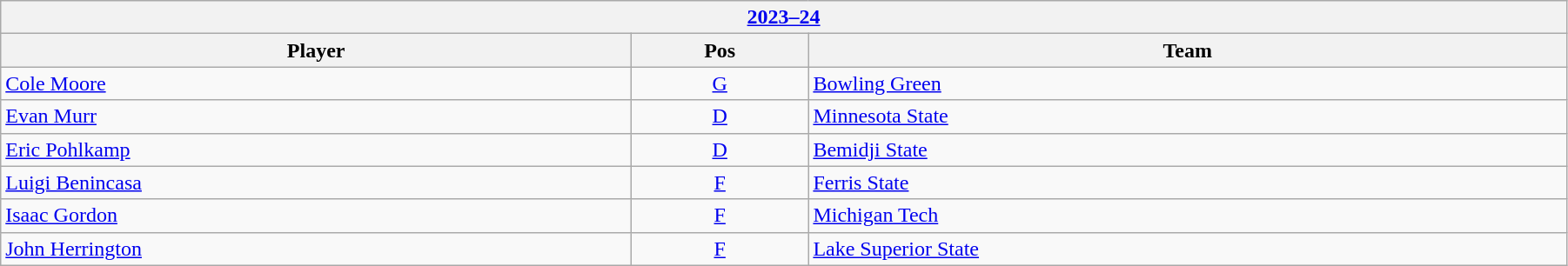<table class="wikitable" width=95%>
<tr>
<th colspan=3><a href='#'>2023–24</a></th>
</tr>
<tr>
<th>Player</th>
<th>Pos</th>
<th>Team</th>
</tr>
<tr>
<td><a href='#'>Cole Moore</a></td>
<td align=center><a href='#'>G</a></td>
<td><a href='#'>Bowling Green</a></td>
</tr>
<tr>
<td><a href='#'>Evan Murr</a></td>
<td align=center><a href='#'>D</a></td>
<td><a href='#'>Minnesota State</a></td>
</tr>
<tr>
<td><a href='#'>Eric Pohlkamp</a></td>
<td align=center><a href='#'>D</a></td>
<td><a href='#'>Bemidji State</a></td>
</tr>
<tr>
<td><a href='#'>Luigi Benincasa</a></td>
<td align=center><a href='#'>F</a></td>
<td><a href='#'>Ferris State</a></td>
</tr>
<tr>
<td><a href='#'>Isaac Gordon</a></td>
<td align=center><a href='#'>F</a></td>
<td><a href='#'>Michigan Tech</a></td>
</tr>
<tr>
<td><a href='#'>John Herrington</a></td>
<td align=center><a href='#'>F</a></td>
<td><a href='#'>Lake Superior State</a></td>
</tr>
</table>
